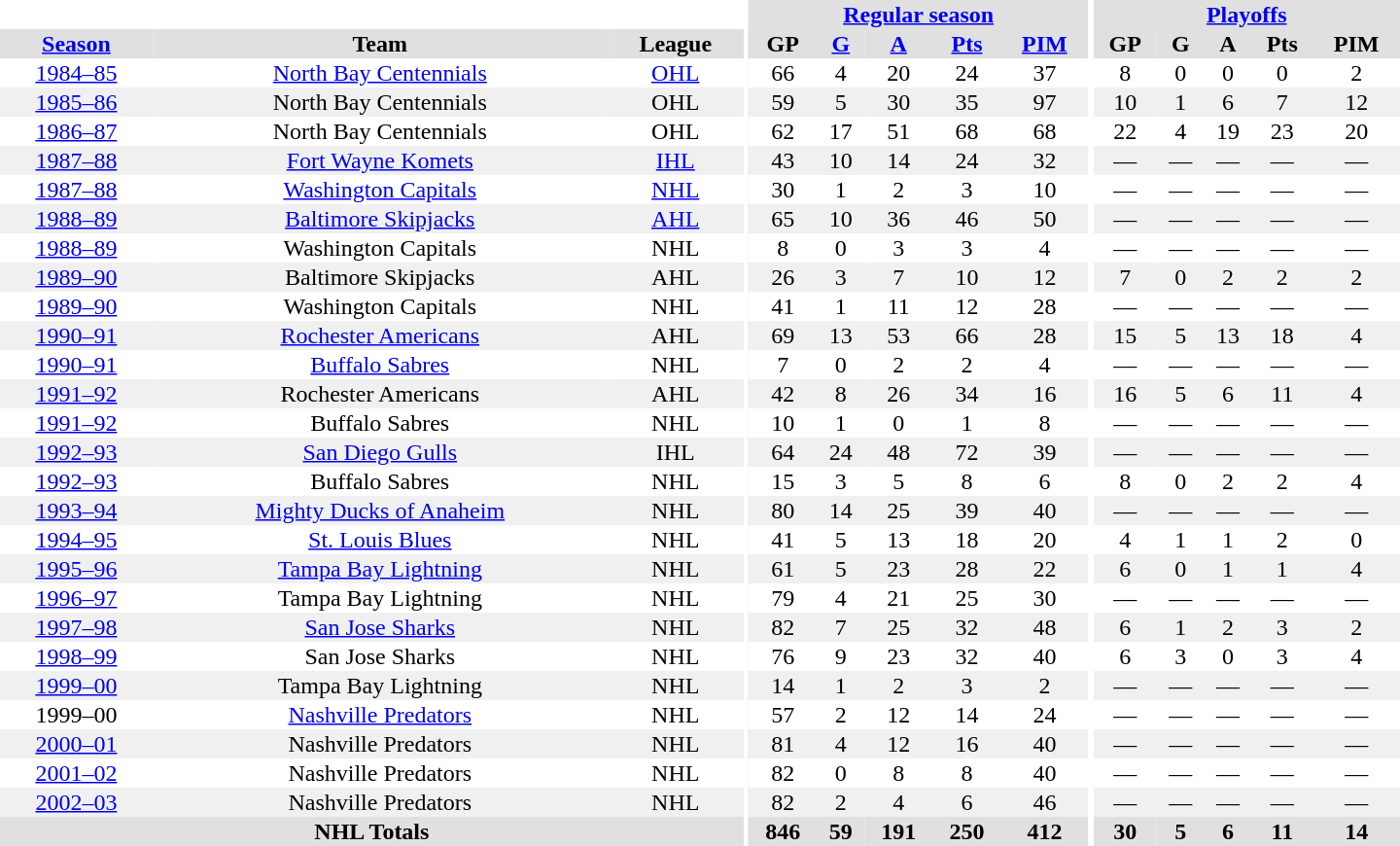<table border="0" cellpadding="1" cellspacing="0" style="text-align:center; width:60em">
<tr bgcolor="#e0e0e0">
<th colspan="3" bgcolor="#ffffff"></th>
<th rowspan="100" bgcolor="#ffffff"></th>
<th colspan="5"><a href='#'>Regular season</a></th>
<th rowspan="100" bgcolor="#ffffff"></th>
<th colspan="5"><a href='#'>Playoffs</a></th>
</tr>
<tr bgcolor="#e0e0e0">
<th><a href='#'>Season</a></th>
<th>Team</th>
<th>League</th>
<th>GP</th>
<th><a href='#'>G</a></th>
<th><a href='#'>A</a></th>
<th><a href='#'>Pts</a></th>
<th><a href='#'>PIM</a></th>
<th>GP</th>
<th>G</th>
<th>A</th>
<th>Pts</th>
<th>PIM</th>
</tr>
<tr>
<td><a href='#'>1984–85</a></td>
<td><a href='#'>North Bay Centennials</a></td>
<td><a href='#'>OHL</a></td>
<td>66</td>
<td>4</td>
<td>20</td>
<td>24</td>
<td>37</td>
<td>8</td>
<td>0</td>
<td>0</td>
<td>0</td>
<td>2</td>
</tr>
<tr bgcolor="#f0f0f0">
<td><a href='#'>1985–86</a></td>
<td>North Bay Centennials</td>
<td>OHL</td>
<td>59</td>
<td>5</td>
<td>30</td>
<td>35</td>
<td>97</td>
<td>10</td>
<td>1</td>
<td>6</td>
<td>7</td>
<td>12</td>
</tr>
<tr>
<td><a href='#'>1986–87</a></td>
<td>North Bay Centennials</td>
<td>OHL</td>
<td>62</td>
<td>17</td>
<td>51</td>
<td>68</td>
<td>68</td>
<td>22</td>
<td>4</td>
<td>19</td>
<td>23</td>
<td>20</td>
</tr>
<tr bgcolor="#f0f0f0">
<td><a href='#'>1987–88</a></td>
<td><a href='#'>Fort Wayne Komets</a></td>
<td><a href='#'>IHL</a></td>
<td>43</td>
<td>10</td>
<td>14</td>
<td>24</td>
<td>32</td>
<td>—</td>
<td>—</td>
<td>—</td>
<td>—</td>
<td>—</td>
</tr>
<tr>
<td><a href='#'>1987–88</a></td>
<td><a href='#'>Washington Capitals</a></td>
<td><a href='#'>NHL</a></td>
<td>30</td>
<td>1</td>
<td>2</td>
<td>3</td>
<td>10</td>
<td>—</td>
<td>—</td>
<td>—</td>
<td>—</td>
<td>—</td>
</tr>
<tr bgcolor="#f0f0f0">
<td><a href='#'>1988–89</a></td>
<td><a href='#'>Baltimore Skipjacks</a></td>
<td><a href='#'>AHL</a></td>
<td>65</td>
<td>10</td>
<td>36</td>
<td>46</td>
<td>50</td>
<td>—</td>
<td>—</td>
<td>—</td>
<td>—</td>
<td>—</td>
</tr>
<tr>
<td><a href='#'>1988–89</a></td>
<td>Washington Capitals</td>
<td>NHL</td>
<td>8</td>
<td>0</td>
<td>3</td>
<td>3</td>
<td>4</td>
<td>—</td>
<td>—</td>
<td>—</td>
<td>—</td>
<td>—</td>
</tr>
<tr bgcolor="#f0f0f0">
<td><a href='#'>1989–90</a></td>
<td>Baltimore Skipjacks</td>
<td>AHL</td>
<td>26</td>
<td>3</td>
<td>7</td>
<td>10</td>
<td>12</td>
<td>7</td>
<td>0</td>
<td>2</td>
<td>2</td>
<td>2</td>
</tr>
<tr>
<td><a href='#'>1989–90</a></td>
<td>Washington Capitals</td>
<td>NHL</td>
<td>41</td>
<td>1</td>
<td>11</td>
<td>12</td>
<td>28</td>
<td>—</td>
<td>—</td>
<td>—</td>
<td>—</td>
<td>—</td>
</tr>
<tr bgcolor="#f0f0f0">
<td><a href='#'>1990–91</a></td>
<td><a href='#'>Rochester Americans</a></td>
<td>AHL</td>
<td>69</td>
<td>13</td>
<td>53</td>
<td>66</td>
<td>28</td>
<td>15</td>
<td>5</td>
<td>13</td>
<td>18</td>
<td>4</td>
</tr>
<tr>
<td><a href='#'>1990–91</a></td>
<td><a href='#'>Buffalo Sabres</a></td>
<td>NHL</td>
<td>7</td>
<td>0</td>
<td>2</td>
<td>2</td>
<td>4</td>
<td>—</td>
<td>—</td>
<td>—</td>
<td>—</td>
<td>—</td>
</tr>
<tr bgcolor="#f0f0f0">
<td><a href='#'>1991–92</a></td>
<td>Rochester Americans</td>
<td>AHL</td>
<td>42</td>
<td>8</td>
<td>26</td>
<td>34</td>
<td>16</td>
<td>16</td>
<td>5</td>
<td>6</td>
<td>11</td>
<td>4</td>
</tr>
<tr>
<td><a href='#'>1991–92</a></td>
<td>Buffalo Sabres</td>
<td>NHL</td>
<td>10</td>
<td>1</td>
<td>0</td>
<td>1</td>
<td>8</td>
<td>—</td>
<td>—</td>
<td>—</td>
<td>—</td>
<td>—</td>
</tr>
<tr bgcolor="#f0f0f0">
<td><a href='#'>1992–93</a></td>
<td><a href='#'>San Diego Gulls</a></td>
<td>IHL</td>
<td>64</td>
<td>24</td>
<td>48</td>
<td>72</td>
<td>39</td>
<td>—</td>
<td>—</td>
<td>—</td>
<td>—</td>
<td>—</td>
</tr>
<tr>
<td><a href='#'>1992–93</a></td>
<td>Buffalo Sabres</td>
<td>NHL</td>
<td>15</td>
<td>3</td>
<td>5</td>
<td>8</td>
<td>6</td>
<td>8</td>
<td>0</td>
<td>2</td>
<td>2</td>
<td>4</td>
</tr>
<tr bgcolor="#f0f0f0">
<td><a href='#'>1993–94</a></td>
<td><a href='#'>Mighty Ducks of Anaheim</a></td>
<td>NHL</td>
<td>80</td>
<td>14</td>
<td>25</td>
<td>39</td>
<td>40</td>
<td>—</td>
<td>—</td>
<td>—</td>
<td>—</td>
<td>—</td>
</tr>
<tr>
<td><a href='#'>1994–95</a></td>
<td><a href='#'>St. Louis Blues</a></td>
<td>NHL</td>
<td>41</td>
<td>5</td>
<td>13</td>
<td>18</td>
<td>20</td>
<td>4</td>
<td>1</td>
<td>1</td>
<td>2</td>
<td>0</td>
</tr>
<tr bgcolor="#f0f0f0">
<td><a href='#'>1995–96</a></td>
<td><a href='#'>Tampa Bay Lightning</a></td>
<td>NHL</td>
<td>61</td>
<td>5</td>
<td>23</td>
<td>28</td>
<td>22</td>
<td>6</td>
<td>0</td>
<td>1</td>
<td>1</td>
<td>4</td>
</tr>
<tr>
<td><a href='#'>1996–97</a></td>
<td>Tampa Bay Lightning</td>
<td>NHL</td>
<td>79</td>
<td>4</td>
<td>21</td>
<td>25</td>
<td>30</td>
<td>—</td>
<td>—</td>
<td>—</td>
<td>—</td>
<td>—</td>
</tr>
<tr bgcolor="#f0f0f0">
<td><a href='#'>1997–98</a></td>
<td><a href='#'>San Jose Sharks</a></td>
<td>NHL</td>
<td>82</td>
<td>7</td>
<td>25</td>
<td>32</td>
<td>48</td>
<td>6</td>
<td>1</td>
<td>2</td>
<td>3</td>
<td>2</td>
</tr>
<tr>
<td><a href='#'>1998–99</a></td>
<td>San Jose Sharks</td>
<td>NHL</td>
<td>76</td>
<td>9</td>
<td>23</td>
<td>32</td>
<td>40</td>
<td>6</td>
<td>3</td>
<td>0</td>
<td>3</td>
<td>4</td>
</tr>
<tr bgcolor="#f0f0f0">
<td><a href='#'>1999–00</a></td>
<td>Tampa Bay Lightning</td>
<td>NHL</td>
<td>14</td>
<td>1</td>
<td>2</td>
<td>3</td>
<td>2</td>
<td>—</td>
<td>—</td>
<td>—</td>
<td>—</td>
<td>—</td>
</tr>
<tr>
<td>1999–00</td>
<td><a href='#'>Nashville Predators</a></td>
<td>NHL</td>
<td>57</td>
<td>2</td>
<td>12</td>
<td>14</td>
<td>24</td>
<td>—</td>
<td>—</td>
<td>—</td>
<td>—</td>
<td>—</td>
</tr>
<tr bgcolor="#f0f0f0">
<td><a href='#'>2000–01</a></td>
<td>Nashville Predators</td>
<td>NHL</td>
<td>81</td>
<td>4</td>
<td>12</td>
<td>16</td>
<td>40</td>
<td>—</td>
<td>—</td>
<td>—</td>
<td>—</td>
<td>—</td>
</tr>
<tr>
<td><a href='#'>2001–02</a></td>
<td>Nashville Predators</td>
<td>NHL</td>
<td>82</td>
<td>0</td>
<td>8</td>
<td>8</td>
<td>40</td>
<td>—</td>
<td>—</td>
<td>—</td>
<td>—</td>
<td>—</td>
</tr>
<tr bgcolor="#f0f0f0">
<td><a href='#'>2002–03</a></td>
<td>Nashville Predators</td>
<td>NHL</td>
<td>82</td>
<td>2</td>
<td>4</td>
<td>6</td>
<td>46</td>
<td>—</td>
<td>—</td>
<td>—</td>
<td>—</td>
<td>—</td>
</tr>
<tr bgcolor="#e0e0e0">
<th colspan="3">NHL Totals</th>
<th>846</th>
<th>59</th>
<th>191</th>
<th>250</th>
<th>412</th>
<th>30</th>
<th>5</th>
<th>6</th>
<th>11</th>
<th>14</th>
</tr>
</table>
